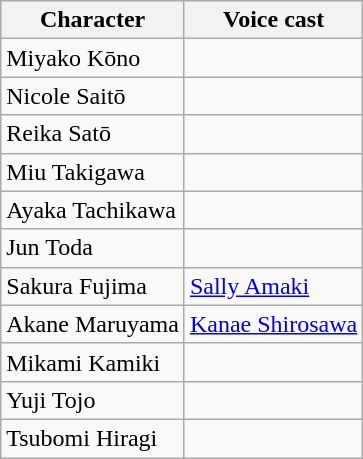<table class="wikitable sortable">
<tr>
<th>Character</th>
<th>Voice cast</th>
</tr>
<tr>
<td>Miyako Kōno</td>
<td></td>
</tr>
<tr>
<td>Nicole Saitō</td>
<td></td>
</tr>
<tr>
<td>Reika Satō</td>
<td></td>
</tr>
<tr>
<td>Miu Takigawa</td>
<td></td>
</tr>
<tr>
<td>Ayaka Tachikawa</td>
<td></td>
</tr>
<tr>
<td>Jun Toda</td>
<td></td>
</tr>
<tr>
<td>Sakura Fujima</td>
<td><a href='#'>Sally Amaki</a></td>
</tr>
<tr>
<td>Akane Maruyama</td>
<td><a href='#'>Kanae Shirosawa</a></td>
</tr>
<tr>
<td>Mikami Kamiki</td>
<td></td>
</tr>
<tr>
<td>Yuji Tojo</td>
<td></td>
</tr>
<tr>
<td>Tsubomi Hiragi</td>
<td></td>
</tr>
</table>
